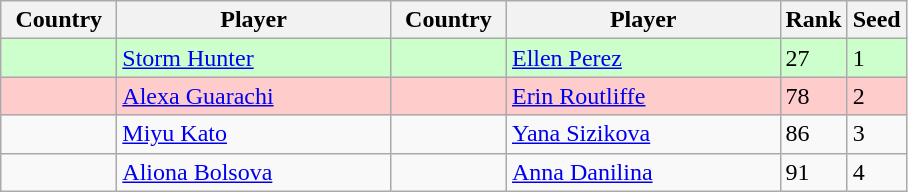<table class="wikitable">
<tr>
<th width="70">Country</th>
<th width="175">Player</th>
<th width="70">Country</th>
<th width="175">Player</th>
<th>Rank</th>
<th>Seed</th>
</tr>
<tr style="background:#cfc;">
<td></td>
<td><a href='#'>Storm Hunter</a></td>
<td></td>
<td><a href='#'>Ellen Perez</a></td>
<td>27</td>
<td>1</td>
</tr>
<tr style="background:#fcc;">
<td></td>
<td><a href='#'>Alexa Guarachi</a></td>
<td></td>
<td><a href='#'>Erin Routliffe</a></td>
<td>78</td>
<td>2</td>
</tr>
<tr>
<td></td>
<td><a href='#'>Miyu Kato</a></td>
<td></td>
<td><a href='#'>Yana Sizikova</a></td>
<td>86</td>
<td>3</td>
</tr>
<tr>
<td></td>
<td><a href='#'>Aliona Bolsova</a></td>
<td></td>
<td><a href='#'>Anna Danilina</a></td>
<td>91</td>
<td>4</td>
</tr>
</table>
